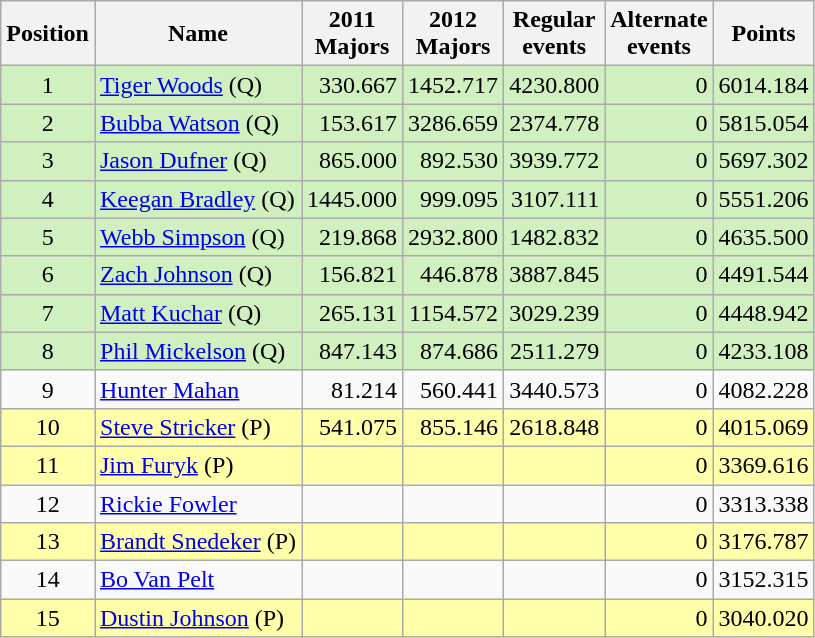<table class="wikitable">
<tr>
<th>Position</th>
<th>Name</th>
<th>2011<br>Majors</th>
<th>2012<br>Majors</th>
<th>Regular<br>events</th>
<th>Alternate<br>events</th>
<th>Points</th>
</tr>
<tr style="background:#d0f0c0;">
<td style="text-align:center;">1</td>
<td><a href='#'>Tiger Woods</a> (Q)</td>
<td align="right">330.667</td>
<td align="right">1452.717</td>
<td align="right">4230.800</td>
<td align="right">0</td>
<td align="right">6014.184</td>
</tr>
<tr style="background:#d0f0c0;">
<td style="text-align:center;">2</td>
<td><a href='#'>Bubba Watson</a> (Q)</td>
<td align="right">153.617</td>
<td align="right">3286.659</td>
<td align="right">2374.778</td>
<td align="right">0</td>
<td align="right">5815.054</td>
</tr>
<tr style="background:#d0f0c0;">
<td style="text-align:center;">3</td>
<td><a href='#'>Jason Dufner</a> (Q)</td>
<td align="right">865.000</td>
<td align="right">892.530</td>
<td align="right">3939.772</td>
<td align="right">0</td>
<td align="right">5697.302</td>
</tr>
<tr style="background:#d0f0c0;">
<td style="text-align:center;">4</td>
<td><a href='#'>Keegan Bradley</a> (Q)</td>
<td align="right">1445.000</td>
<td align="right">999.095</td>
<td align="right">3107.111</td>
<td align="right">0</td>
<td align="right">5551.206</td>
</tr>
<tr style="background:#d0f0c0;">
<td style="text-align:center;">5</td>
<td><a href='#'>Webb Simpson</a> (Q)</td>
<td align="right">219.868</td>
<td align="right">2932.800</td>
<td align="right">1482.832</td>
<td align="right">0</td>
<td align="right">4635.500</td>
</tr>
<tr style="background:#d0f0c0;">
<td style="text-align:center;">6</td>
<td><a href='#'>Zach Johnson</a> (Q)</td>
<td align="right">156.821</td>
<td align="right">446.878</td>
<td align="right">3887.845</td>
<td align="right">0</td>
<td align="right">4491.544</td>
</tr>
<tr style="background:#d0f0c0;">
<td style="text-align:center;">7</td>
<td><a href='#'>Matt Kuchar</a> (Q)</td>
<td align="right">265.131</td>
<td align="right">1154.572</td>
<td align="right">3029.239</td>
<td align="right">0</td>
<td align="right">4448.942</td>
</tr>
<tr style="background:#d0f0c0;">
<td style="text-align:center;">8</td>
<td><a href='#'>Phil Mickelson</a> (Q)</td>
<td align="right">847.143</td>
<td align="right">874.686</td>
<td align="right">2511.279</td>
<td align="right">0</td>
<td align="right">4233.108</td>
</tr>
<tr>
<td style="text-align:center;">9</td>
<td><a href='#'>Hunter Mahan</a></td>
<td align="right">81.214</td>
<td align="right">560.441</td>
<td align="right">3440.573</td>
<td align="right">0</td>
<td align="right">4082.228</td>
</tr>
<tr style="background:#ffa;">
<td style="text-align:center;">10</td>
<td><a href='#'>Steve Stricker</a> (P)</td>
<td align="right">541.075</td>
<td align="right">855.146</td>
<td align="right">2618.848</td>
<td align="right">0</td>
<td align="right">4015.069</td>
</tr>
<tr style="background:#ffa;">
<td style="text-align:center;">11</td>
<td><a href='#'>Jim Furyk</a> (P)</td>
<td align="right"></td>
<td align="right"></td>
<td align="right"></td>
<td align="right">0</td>
<td align="right">3369.616</td>
</tr>
<tr>
<td style="text-align:center;">12</td>
<td><a href='#'>Rickie Fowler</a></td>
<td align="right"></td>
<td align="right"></td>
<td align="right"></td>
<td align="right">0</td>
<td align="right">3313.338</td>
</tr>
<tr style="background:#ffa;">
<td style="text-align:center;">13</td>
<td><a href='#'>Brandt Snedeker</a> (P)</td>
<td align="right"></td>
<td align="right"></td>
<td align="right"></td>
<td align="right">0</td>
<td align="right">3176.787</td>
</tr>
<tr>
<td style="text-align:center;">14</td>
<td><a href='#'>Bo Van Pelt</a></td>
<td align="right"></td>
<td align="right"></td>
<td align="right"></td>
<td align="right">0</td>
<td align="right">3152.315</td>
</tr>
<tr style="background:#ffa;">
<td style="text-align:center;">15</td>
<td><a href='#'>Dustin Johnson</a> (P)</td>
<td align="right"></td>
<td align="right"></td>
<td align="right"></td>
<td align="right">0</td>
<td align="right">3040.020</td>
</tr>
</table>
